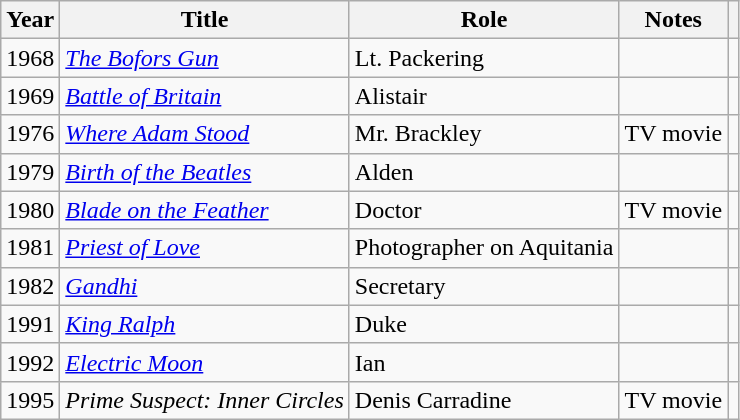<table class="wikitable plainrowheaders sortable">
<tr>
<th>Year</th>
<th>Title</th>
<th>Role</th>
<th>Notes</th>
<th scope="col" class="unsortable"></th>
</tr>
<tr>
<td>1968</td>
<td><em><a href='#'>The Bofors Gun</a></em></td>
<td>Lt. Packering</td>
<td></td>
<td></td>
</tr>
<tr>
<td>1969</td>
<td><em><a href='#'>Battle of Britain</a></em></td>
<td>Alistair</td>
<td></td>
<td></td>
</tr>
<tr>
<td>1976</td>
<td><em><a href='#'>Where Adam Stood</a></em></td>
<td>Mr. Brackley</td>
<td>TV movie</td>
<td></td>
</tr>
<tr>
<td>1979</td>
<td><em><a href='#'>Birth of the Beatles</a></em></td>
<td>Alden</td>
<td></td>
<td></td>
</tr>
<tr>
<td>1980</td>
<td><em><a href='#'>Blade on the Feather</a></em></td>
<td>Doctor</td>
<td>TV movie</td>
<td></td>
</tr>
<tr>
<td>1981</td>
<td><em><a href='#'>Priest of Love</a></em></td>
<td>Photographer on Aquitania</td>
<td></td>
<td></td>
</tr>
<tr>
<td>1982</td>
<td><em><a href='#'>Gandhi</a></em></td>
<td>Secretary</td>
<td></td>
<td></td>
</tr>
<tr>
<td>1991</td>
<td><em><a href='#'>King Ralph</a></em></td>
<td>Duke</td>
<td></td>
<td></td>
</tr>
<tr>
<td>1992</td>
<td><em><a href='#'>Electric Moon</a></em></td>
<td>Ian</td>
<td></td>
<td></td>
</tr>
<tr>
<td>1995</td>
<td><em>Prime Suspect: Inner Circles</em></td>
<td>Denis Carradine</td>
<td>TV movie</td>
<td></td>
</tr>
</table>
